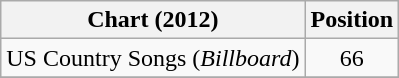<table class="wikitable sortable">
<tr>
<th scope="col">Chart (2012)</th>
<th scope="col">Position</th>
</tr>
<tr>
<td>US Country Songs (<em>Billboard</em>)</td>
<td align="center">66</td>
</tr>
<tr>
</tr>
</table>
